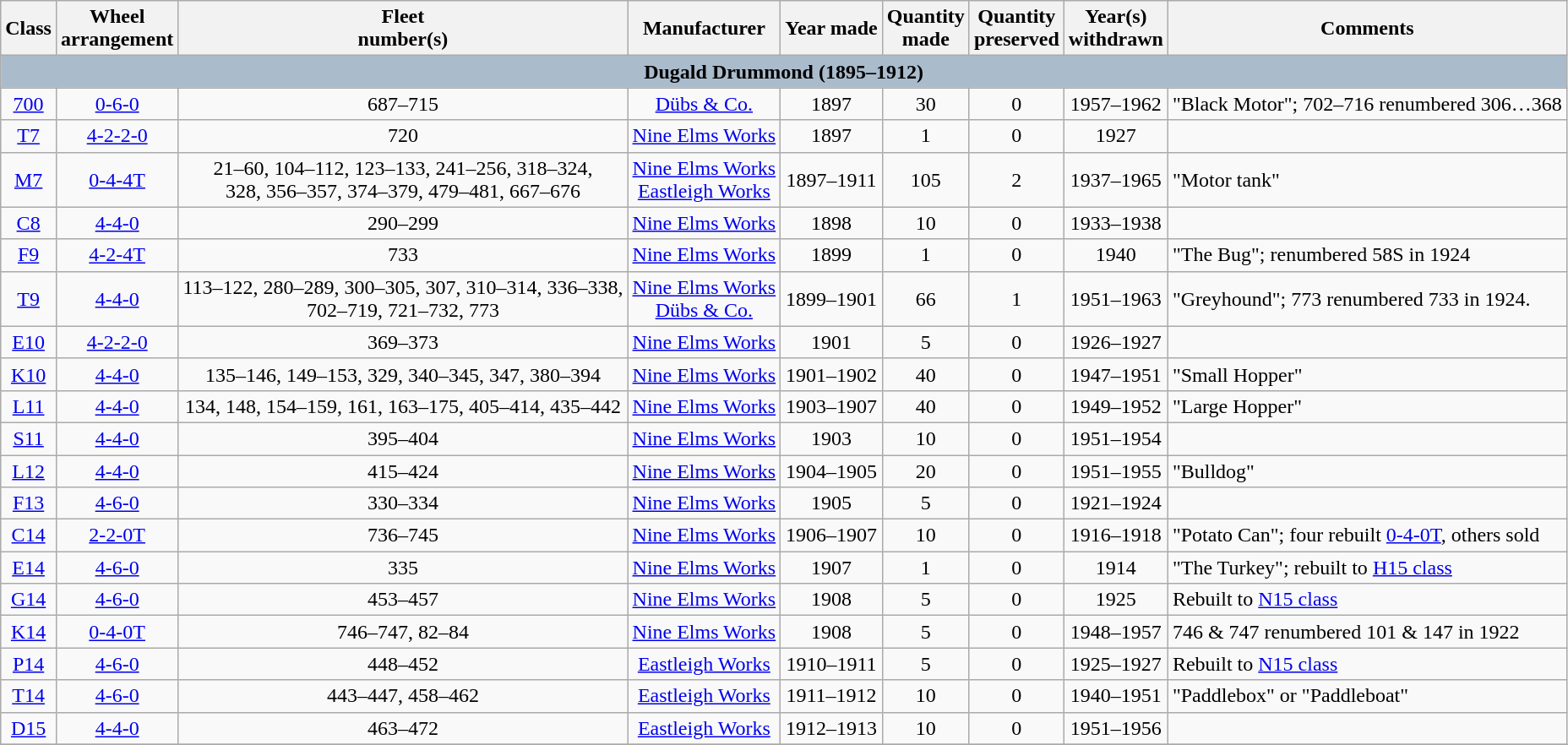<table class="wikitable" style="text-align:center">
<tr>
<th>Class</th>
<th>Wheel<br>arrangement</th>
<th>Fleet<br>number(s)</th>
<th>Manufacturer</th>
<th>Year made</th>
<th>Quantity<br>made</th>
<th>Quantity<br>preserved</th>
<th>Year(s)<br>withdrawn</th>
<th>Comments</th>
</tr>
<tr style="Background:#AABBCC; font-weight:bold">
<td colspan=9>Dugald Drummond (1895–1912)</td>
</tr>
<tr>
<td><a href='#'>700</a></td>
<td><a href='#'>0-6-0</a></td>
<td>687–715</td>
<td><a href='#'>Dübs & Co.</a></td>
<td>1897</td>
<td>30</td>
<td>0</td>
<td>1957–1962</td>
<td style="text-align:left">"Black Motor"; 702–716 renumbered 306…368</td>
</tr>
<tr>
<td><a href='#'>T7</a></td>
<td><a href='#'>4-2-2-0</a></td>
<td>720</td>
<td><a href='#'>Nine Elms Works</a></td>
<td>1897</td>
<td>1</td>
<td>0</td>
<td>1927</td>
<td style="text-align:left"></td>
</tr>
<tr>
<td><a href='#'>M7</a></td>
<td><a href='#'>0-4-4T</a></td>
<td>21–60, 104–112, 123–133, 241–256, 318–324,<br>328, 356–357, 374–379, 479–481, 667–676</td>
<td><a href='#'>Nine Elms Works</a><br><a href='#'>Eastleigh Works</a></td>
<td>1897–1911</td>
<td>105</td>
<td>2</td>
<td>1937–1965</td>
<td style="text-align:left">"Motor tank"</td>
</tr>
<tr>
<td><a href='#'>C8</a></td>
<td><a href='#'>4-4-0</a></td>
<td>290–299</td>
<td><a href='#'>Nine Elms Works</a></td>
<td>1898</td>
<td>10</td>
<td>0</td>
<td>1933–1938</td>
<td style="text-align:left"></td>
</tr>
<tr>
<td><a href='#'>F9</a></td>
<td><a href='#'>4-2-4T</a></td>
<td>733</td>
<td><a href='#'>Nine Elms Works</a></td>
<td>1899</td>
<td>1</td>
<td>0</td>
<td>1940</td>
<td style="text-align:left">"The Bug"; renumbered 58S in 1924</td>
</tr>
<tr>
<td><a href='#'>T9</a></td>
<td><a href='#'>4-4-0</a></td>
<td>113–122, 280–289, 300–305, 307, 310–314, 336–338,<br>702–719, 721–732, 773</td>
<td><a href='#'>Nine Elms Works</a><br><a href='#'>Dübs & Co.</a></td>
<td>1899–1901</td>
<td>66</td>
<td>1</td>
<td>1951–1963</td>
<td style="text-align:left">"Greyhound"; 773 renumbered 733 in 1924.</td>
</tr>
<tr>
<td><a href='#'>E10</a></td>
<td><a href='#'>4-2-2-0</a></td>
<td>369–373</td>
<td><a href='#'>Nine Elms Works</a></td>
<td>1901</td>
<td>5</td>
<td>0</td>
<td>1926–1927</td>
<td style="text-align:left"></td>
</tr>
<tr>
<td><a href='#'>K10</a></td>
<td><a href='#'>4-4-0</a></td>
<td>135–146, 149–153, 329, 340–345, 347, 380–394</td>
<td><a href='#'>Nine Elms Works</a></td>
<td>1901–1902</td>
<td>40</td>
<td>0</td>
<td>1947–1951</td>
<td style="text-align:left">"Small Hopper"</td>
</tr>
<tr>
<td><a href='#'>L11</a></td>
<td><a href='#'>4-4-0</a></td>
<td>134, 148, 154–159, 161, 163–175, 405–414, 435–442</td>
<td><a href='#'>Nine Elms Works</a></td>
<td>1903–1907</td>
<td>40</td>
<td>0</td>
<td>1949–1952</td>
<td style="text-align:left">"Large Hopper"</td>
</tr>
<tr>
<td><a href='#'>S11</a></td>
<td><a href='#'>4-4-0</a></td>
<td>395–404</td>
<td><a href='#'>Nine Elms Works</a></td>
<td>1903</td>
<td>10</td>
<td>0</td>
<td>1951–1954</td>
<td style="text-align:left"></td>
</tr>
<tr>
<td><a href='#'>L12</a></td>
<td><a href='#'>4-4-0</a></td>
<td>415–424</td>
<td><a href='#'>Nine Elms Works</a></td>
<td>1904–1905</td>
<td>20</td>
<td>0</td>
<td>1951–1955</td>
<td style="text-align:left">"Bulldog"</td>
</tr>
<tr>
<td><a href='#'>F13</a></td>
<td><a href='#'>4-6-0</a></td>
<td>330–334</td>
<td><a href='#'>Nine Elms Works</a></td>
<td>1905</td>
<td>5</td>
<td>0</td>
<td>1921–1924</td>
<td style="text-align:left"></td>
</tr>
<tr>
<td><a href='#'>C14</a></td>
<td><a href='#'>2-2-0T</a></td>
<td>736–745</td>
<td><a href='#'>Nine Elms Works</a></td>
<td>1906–1907</td>
<td>10</td>
<td>0</td>
<td>1916–1918</td>
<td style="text-align:left">"Potato Can"; four rebuilt <a href='#'>0-4-0T</a>, others sold</td>
</tr>
<tr>
<td><a href='#'>E14</a></td>
<td><a href='#'>4-6-0</a></td>
<td>335</td>
<td><a href='#'>Nine Elms Works</a></td>
<td>1907</td>
<td>1</td>
<td>0</td>
<td>1914</td>
<td style="text-align:left">"The Turkey"; rebuilt to <a href='#'>H15 class</a></td>
</tr>
<tr>
<td><a href='#'>G14</a></td>
<td><a href='#'>4-6-0</a></td>
<td>453–457</td>
<td><a href='#'>Nine Elms Works</a></td>
<td>1908</td>
<td>5</td>
<td>0</td>
<td>1925</td>
<td style="text-align:left">Rebuilt to <a href='#'>N15 class</a></td>
</tr>
<tr>
<td><a href='#'>K14</a></td>
<td><a href='#'>0-4-0T</a></td>
<td>746–747, 82–84</td>
<td><a href='#'>Nine Elms Works</a></td>
<td>1908</td>
<td>5</td>
<td>0</td>
<td>1948–1957</td>
<td style="text-align:left">746 & 747 renumbered 101 & 147 in 1922</td>
</tr>
<tr>
<td><a href='#'>P14</a></td>
<td><a href='#'>4-6-0</a></td>
<td>448–452</td>
<td><a href='#'>Eastleigh Works</a></td>
<td>1910–1911</td>
<td>5</td>
<td>0</td>
<td>1925–1927</td>
<td style="text-align:left">Rebuilt to <a href='#'>N15 class</a></td>
</tr>
<tr>
<td><a href='#'>T14</a></td>
<td><a href='#'>4-6-0</a></td>
<td>443–447, 458–462</td>
<td><a href='#'>Eastleigh Works</a></td>
<td>1911–1912</td>
<td>10</td>
<td>0</td>
<td>1940–1951</td>
<td style="text-align:left">"Paddlebox" or "Paddleboat"</td>
</tr>
<tr>
<td><a href='#'>D15</a></td>
<td><a href='#'>4-4-0</a></td>
<td>463–472</td>
<td><a href='#'>Eastleigh Works</a></td>
<td>1912–1913</td>
<td>10</td>
<td>0</td>
<td>1951–1956</td>
<td style="text-align:left"></td>
</tr>
<tr>
</tr>
</table>
